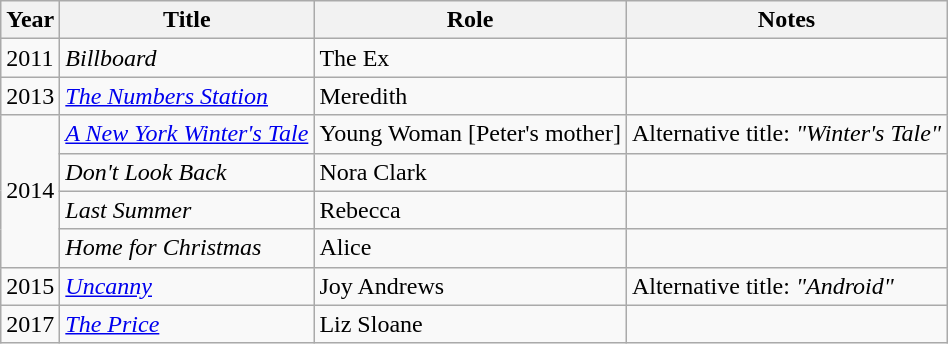<table class="wikitable sortable">
<tr>
<th>Year</th>
<th>Title</th>
<th>Role</th>
<th class="unsortable">Notes</th>
</tr>
<tr>
<td>2011</td>
<td><em>Billboard</em></td>
<td>The Ex</td>
<td></td>
</tr>
<tr>
<td>2013</td>
<td><em><a href='#'>The Numbers Station</a></em></td>
<td>Meredith</td>
<td></td>
</tr>
<tr>
<td rowspan="4">2014</td>
<td><em><a href='#'>A New York Winter's Tale</a></em></td>
<td>Young Woman [Peter's mother]</td>
<td>Alternative title: <em>"Winter's Tale"</em></td>
</tr>
<tr>
<td><em>Don't Look Back</em></td>
<td>Nora Clark</td>
<td></td>
</tr>
<tr>
<td><em>Last Summer</em></td>
<td>Rebecca</td>
<td></td>
</tr>
<tr>
<td><em>Home for Christmas</em></td>
<td>Alice</td>
<td></td>
</tr>
<tr>
<td>2015</td>
<td><em><a href='#'>Uncanny</a></em></td>
<td>Joy Andrews</td>
<td>Alternative title: <em>"Android"</em></td>
</tr>
<tr>
<td>2017</td>
<td><em><a href='#'>The Price</a></em></td>
<td>Liz Sloane</td>
<td></td>
</tr>
</table>
